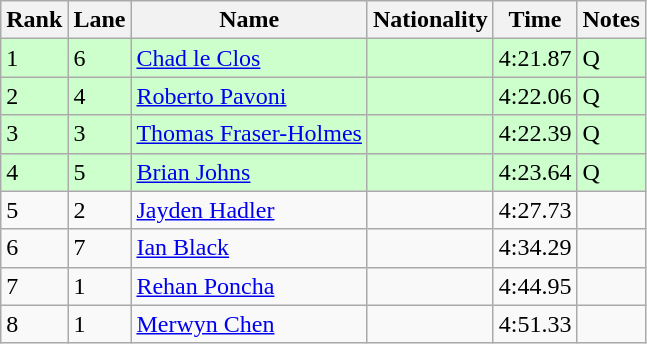<table class="wikitable">
<tr>
<th>Rank</th>
<th>Lane</th>
<th>Name</th>
<th>Nationality</th>
<th>Time</th>
<th>Notes</th>
</tr>
<tr bgcolor=ccffcc>
<td>1</td>
<td>6</td>
<td><a href='#'>Chad le Clos</a></td>
<td></td>
<td>4:21.87</td>
<td>Q</td>
</tr>
<tr bgcolor=ccffcc>
<td>2</td>
<td>4</td>
<td><a href='#'>Roberto Pavoni</a></td>
<td></td>
<td>4:22.06</td>
<td>Q</td>
</tr>
<tr bgcolor=ccffcc>
<td>3</td>
<td>3</td>
<td><a href='#'>Thomas Fraser-Holmes</a></td>
<td></td>
<td>4:22.39</td>
<td>Q</td>
</tr>
<tr bgcolor=ccffcc>
<td>4</td>
<td>5</td>
<td><a href='#'>Brian Johns</a></td>
<td></td>
<td>4:23.64</td>
<td>Q</td>
</tr>
<tr>
<td>5</td>
<td>2</td>
<td><a href='#'>Jayden Hadler</a></td>
<td></td>
<td>4:27.73</td>
<td></td>
</tr>
<tr>
<td>6</td>
<td>7</td>
<td><a href='#'>Ian Black</a></td>
<td></td>
<td>4:34.29</td>
<td></td>
</tr>
<tr>
<td>7</td>
<td>1</td>
<td><a href='#'>Rehan Poncha</a></td>
<td></td>
<td>4:44.95</td>
<td></td>
</tr>
<tr>
<td>8</td>
<td>1</td>
<td><a href='#'>Merwyn Chen</a></td>
<td></td>
<td>4:51.33</td>
<td></td>
</tr>
</table>
